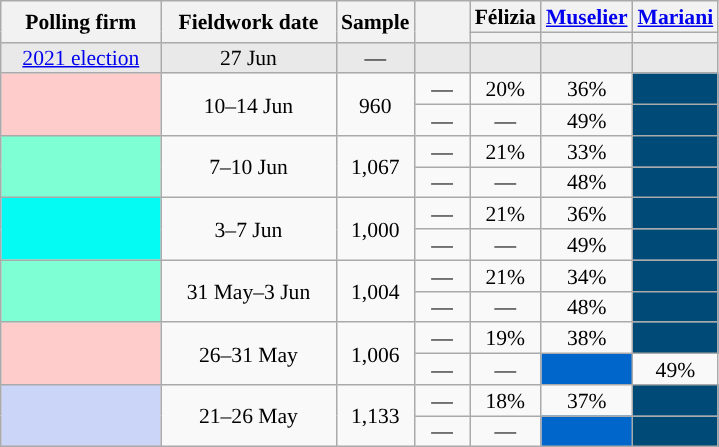<table class="wikitable" style="text-align:center;font-size:90%;line-height:14px;">
<tr>
<th rowspan="2" style="width:100px;">Polling firm</th>
<th rowspan="2" style="width:110px;">Fieldwork date</th>
<th rowspan="2" style="width:35px;">Sample</th>
<th rowspan="2" style="width:30px;"></th>
<th>Félizia<br></th>
<th><a href='#'>Muselier</a><br></th>
<th><a href='#'>Mariani</a><br></th>
</tr>
<tr>
<th style="background:"></th>
<th style="background:"></th>
<th style="background:"></th>
</tr>
<tr style="background:#E9E9E9;">
<td><a href='#'>2021 election</a></td>
<td data-sort-value="2021-06-27">27 Jun</td>
<td>—</td>
<td></td>
<td></td>
<td></td>
<td></td>
</tr>
<tr>
<td rowspan=2 style="background:#FFCCCC;"></td>
<td rowspan=2>10–14 Jun</td>
<td rowspan=2>960</td>
<td>—</td>
<td>20%</td>
<td>36%</td>
<td style="background:#004A77;"></td>
</tr>
<tr>
<td>—</td>
<td>—</td>
<td>49%</td>
<td style="background:#004A77;"></td>
</tr>
<tr>
<td rowspan="2" style="background:aquamarine;"></td>
<td rowspan="2">7–10 Jun</td>
<td rowspan="2">1,067</td>
<td>—</td>
<td>21%</td>
<td>33%</td>
<td style="background:#004A77;"></td>
</tr>
<tr>
<td>—</td>
<td>—</td>
<td>48%</td>
<td style="background:#004A77;"></td>
</tr>
<tr>
<td rowspan="2" style="background:#04FBF4;"></td>
<td rowspan="2">3–7 Jun</td>
<td rowspan="2">1,000</td>
<td>—</td>
<td>21%</td>
<td>36%</td>
<td style="background:#004A77;"></td>
</tr>
<tr>
<td>—</td>
<td>—</td>
<td>49%</td>
<td style="background:#004A77;"></td>
</tr>
<tr>
<td rowspan="2" style="background:aquamarine;"></td>
<td rowspan="2">31 May–3 Jun</td>
<td rowspan="2">1,004</td>
<td>—</td>
<td>21%</td>
<td>34%</td>
<td style="background:#004A77;"></td>
</tr>
<tr>
<td>—</td>
<td>—</td>
<td>48%</td>
<td style="background:#004A77;"></td>
</tr>
<tr>
<td rowspan="2" style="background:#FFCCCC;"></td>
<td rowspan="2">26–31 May</td>
<td rowspan="2">1,006</td>
<td>—</td>
<td>19%</td>
<td>38%</td>
<td style="background:#004A77;"></td>
</tr>
<tr>
<td>—</td>
<td>—</td>
<td style="background:#0066CC;"></td>
<td>49%</td>
</tr>
<tr>
<td rowspan=2 style="background:#CAD5F7;"></td>
<td rowspan=2 data-sort-value="2021-05-26">21–26 May</td>
<td rowspan=2>1,133</td>
<td>—</td>
<td>18%</td>
<td>37%</td>
<td style="background:#004A77;"></td>
</tr>
<tr>
<td>—</td>
<td>—</td>
<td style="background:#0066CC;"></td>
<td style="background:#004A77;"></td>
</tr>
</table>
